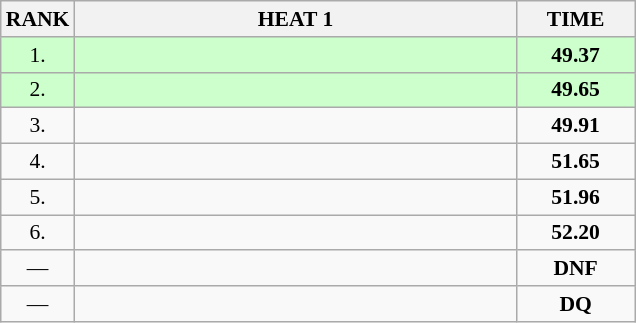<table class="wikitable" style="border-collapse: collapse; font-size: 90%;">
<tr>
<th>RANK</th>
<th style="width: 20em">HEAT 1</th>
<th style="width: 5em">TIME</th>
</tr>
<tr style="background:#ccffcc;">
<td align="center">1.</td>
<td></td>
<td align="center"><strong>49.37</strong></td>
</tr>
<tr style="background:#ccffcc;">
<td align="center">2.</td>
<td></td>
<td align="center"><strong>49.65</strong></td>
</tr>
<tr>
<td align="center">3.</td>
<td></td>
<td align="center"><strong>49.91</strong></td>
</tr>
<tr>
<td align="center">4.</td>
<td></td>
<td align="center"><strong>51.65</strong></td>
</tr>
<tr>
<td align="center">5.</td>
<td></td>
<td align="center"><strong>51.96</strong></td>
</tr>
<tr>
<td align="center">6.</td>
<td></td>
<td align="center"><strong>52.20</strong></td>
</tr>
<tr>
<td align="center">—</td>
<td></td>
<td align="center"><strong>DNF</strong></td>
</tr>
<tr>
<td align="center">—</td>
<td></td>
<td align="center"><strong>DQ</strong></td>
</tr>
</table>
